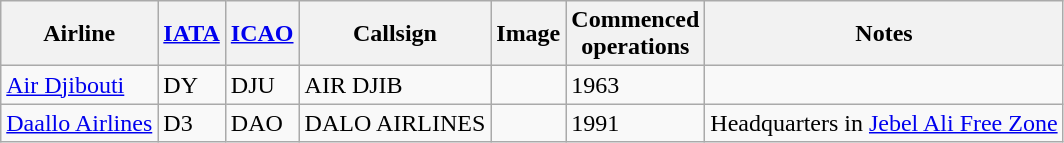<table class="wikitable sortable">
<tr valign="middle">
<th>Airline</th>
<th><a href='#'>IATA</a></th>
<th><a href='#'>ICAO</a></th>
<th>Callsign</th>
<th>Image</th>
<th>Commenced<br>operations</th>
<th>Notes</th>
</tr>
<tr>
<td><a href='#'>Air Djibouti</a></td>
<td>DY</td>
<td>DJU</td>
<td>AIR DJIB</td>
<td></td>
<td>1963</td>
<td></td>
</tr>
<tr>
<td><a href='#'>Daallo Airlines</a></td>
<td>D3</td>
<td>DAO</td>
<td>DALO AIRLINES</td>
<td></td>
<td>1991</td>
<td>Headquarters in <a href='#'>Jebel Ali Free Zone</a></td>
</tr>
</table>
